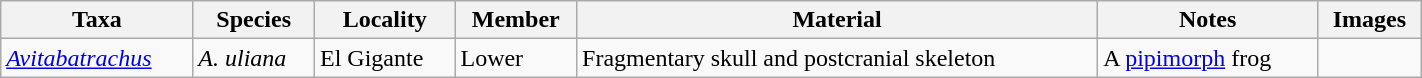<table class="wikitable sortable" align="center" width="75%">
<tr>
<th>Taxa</th>
<th>Species</th>
<th>Locality</th>
<th>Member</th>
<th>Material</th>
<th>Notes</th>
<th>Images</th>
</tr>
<tr>
<td><em><a href='#'>Avitabatrachus</a></em></td>
<td><em>A. uliana</em></td>
<td>El Gigante</td>
<td>Lower</td>
<td>Fragmentary skull and postcranial skeleton</td>
<td>A <a href='#'>pipimorph</a> frog</td>
<td></td>
</tr>
</table>
